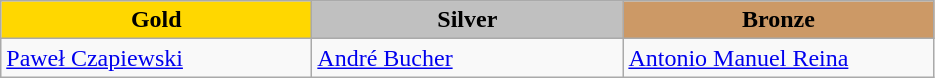<table class="wikitable" style="text-align:left">
<tr align="center">
<td width=200 bgcolor=gold><strong>Gold</strong></td>
<td width=200 bgcolor=silver><strong>Silver</strong></td>
<td width=200 bgcolor=CC9966><strong>Bronze</strong></td>
</tr>
<tr>
<td><a href='#'>Paweł Czapiewski</a><br><em></em></td>
<td><a href='#'>André Bucher</a><br><em></em></td>
<td><a href='#'>Antonio Manuel Reina</a><br><em></em></td>
</tr>
</table>
